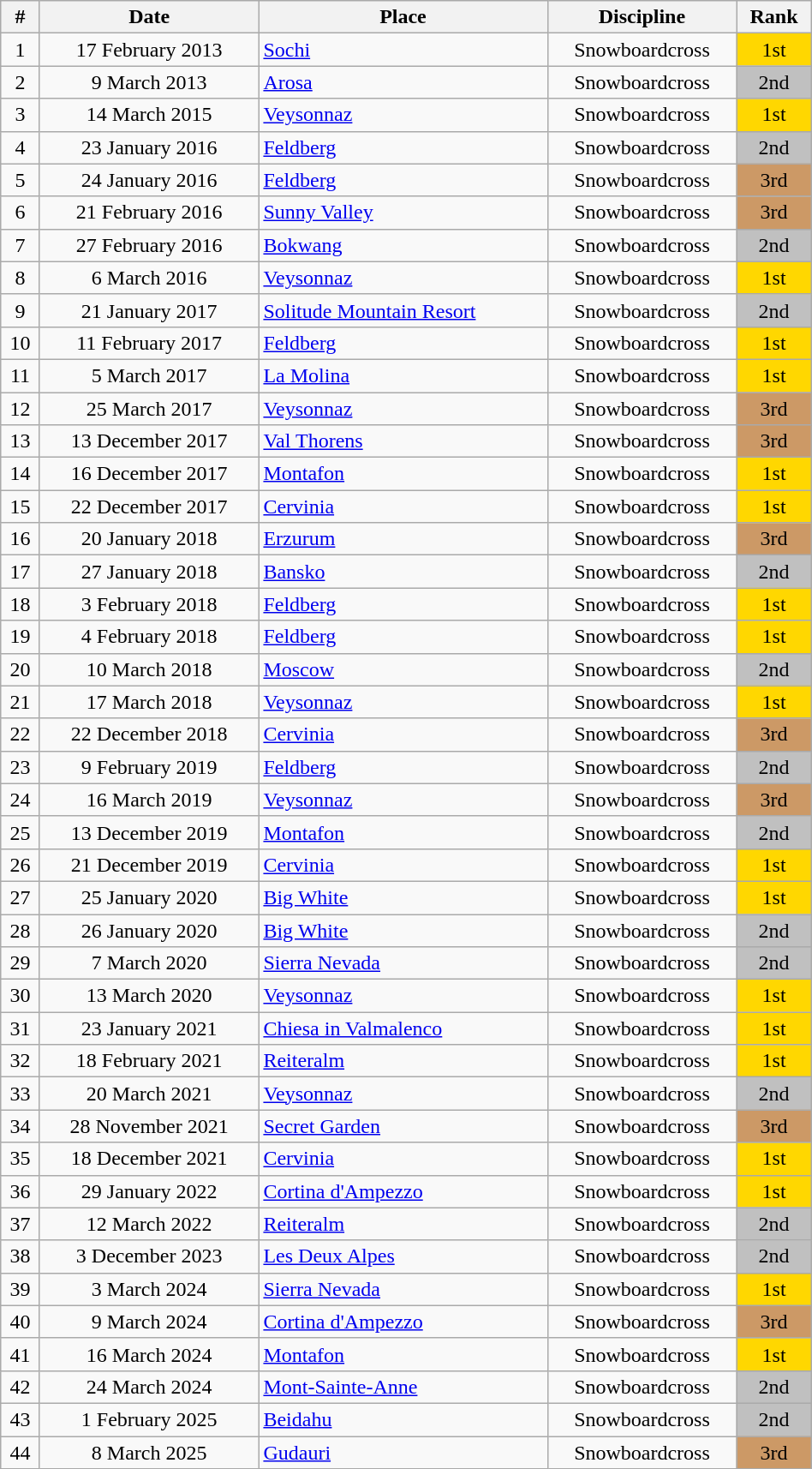<table class="wikitable sortable"  style="width:50%; text-align:center;">
<tr>
<th>#</th>
<th>Date</th>
<th>Place</th>
<th>Discipline</th>
<th>Rank</th>
</tr>
<tr>
<td>1</td>
<td>17 February 2013</td>
<td align="left"> <a href='#'>Sochi</a></td>
<td>Snowboardcross</td>
<td bgcolor="gold">1st</td>
</tr>
<tr>
<td>2</td>
<td>9 March 2013</td>
<td align="left"> <a href='#'>Arosa</a></td>
<td>Snowboardcross</td>
<td style="background:silver;">2nd</td>
</tr>
<tr>
<td>3</td>
<td>14 March 2015</td>
<td align="left"> <a href='#'>Veysonnaz</a></td>
<td>Snowboardcross</td>
<td bgcolor="gold">1st</td>
</tr>
<tr>
<td>4</td>
<td>23 January 2016</td>
<td align="left"> <a href='#'>Feldberg</a></td>
<td>Snowboardcross</td>
<td style="background:silver;">2nd</td>
</tr>
<tr>
<td>5</td>
<td>24 January 2016</td>
<td align="left"> <a href='#'>Feldberg</a></td>
<td>Snowboardcross</td>
<td style="background:#c96;">3rd</td>
</tr>
<tr>
<td>6</td>
<td>21 February 2016</td>
<td align="left"> <a href='#'>Sunny Valley</a></td>
<td>Snowboardcross</td>
<td style="background:#c96;">3rd</td>
</tr>
<tr>
<td>7</td>
<td>27 February 2016</td>
<td align="left"> <a href='#'>Bokwang</a></td>
<td>Snowboardcross</td>
<td style="background:silver;">2nd</td>
</tr>
<tr>
<td>8</td>
<td>6 March 2016</td>
<td align="left"> <a href='#'>Veysonnaz</a></td>
<td>Snowboardcross</td>
<td bgcolor="gold">1st</td>
</tr>
<tr>
<td>9</td>
<td>21 January 2017</td>
<td align="left"> <a href='#'>Solitude Mountain Resort</a></td>
<td>Snowboardcross</td>
<td style="background:silver;">2nd</td>
</tr>
<tr>
<td>10</td>
<td>11 February 2017</td>
<td align="left"> <a href='#'>Feldberg</a></td>
<td>Snowboardcross</td>
<td bgcolor="gold">1st</td>
</tr>
<tr>
<td>11</td>
<td>5 March 2017</td>
<td align="left"> <a href='#'>La Molina</a></td>
<td>Snowboardcross</td>
<td bgcolor="gold">1st</td>
</tr>
<tr>
<td>12</td>
<td>25 March 2017</td>
<td align="left"> <a href='#'>Veysonnaz</a></td>
<td>Snowboardcross</td>
<td style="background:#c96;">3rd</td>
</tr>
<tr>
<td>13</td>
<td>13 December 2017</td>
<td align="left"> <a href='#'>Val Thorens</a></td>
<td>Snowboardcross</td>
<td style="background:#c96;">3rd</td>
</tr>
<tr>
<td>14</td>
<td>16 December 2017</td>
<td align="left"> <a href='#'>Montafon</a></td>
<td>Snowboardcross</td>
<td bgcolor="gold">1st</td>
</tr>
<tr>
<td>15</td>
<td>22 December 2017</td>
<td align="left"> <a href='#'>Cervinia</a></td>
<td>Snowboardcross</td>
<td bgcolor="gold">1st</td>
</tr>
<tr>
<td>16</td>
<td>20 January 2018</td>
<td align="left"> <a href='#'>Erzurum</a></td>
<td>Snowboardcross</td>
<td style="background:#c96;">3rd</td>
</tr>
<tr>
<td>17</td>
<td>27 January 2018</td>
<td align="left"> <a href='#'>Bansko</a></td>
<td>Snowboardcross</td>
<td style="background:silver;">2nd</td>
</tr>
<tr>
<td>18</td>
<td>3 February 2018</td>
<td align="left"> <a href='#'>Feldberg</a></td>
<td>Snowboardcross</td>
<td bgcolor="gold">1st</td>
</tr>
<tr>
<td>19</td>
<td>4 February 2018</td>
<td align="left"> <a href='#'>Feldberg</a></td>
<td>Snowboardcross</td>
<td bgcolor="gold">1st</td>
</tr>
<tr>
<td>20</td>
<td>10 March 2018</td>
<td align="left"> <a href='#'>Moscow</a></td>
<td>Snowboardcross</td>
<td style="background:silver;">2nd</td>
</tr>
<tr>
<td>21</td>
<td>17 March 2018</td>
<td align="left"> <a href='#'>Veysonnaz</a></td>
<td>Snowboardcross</td>
<td bgcolor="gold">1st</td>
</tr>
<tr>
<td>22</td>
<td>22 December 2018</td>
<td align="left"> <a href='#'>Cervinia</a></td>
<td>Snowboardcross</td>
<td style="background:#c96;">3rd</td>
</tr>
<tr>
<td>23</td>
<td>9 February 2019</td>
<td align="left"> <a href='#'>Feldberg</a></td>
<td>Snowboardcross</td>
<td style="background:silver;">2nd</td>
</tr>
<tr>
<td>24</td>
<td>16 March 2019</td>
<td align="left"> <a href='#'>Veysonnaz</a></td>
<td>Snowboardcross</td>
<td style="background:#c96;">3rd</td>
</tr>
<tr>
<td>25</td>
<td>13 December 2019</td>
<td align="left"> <a href='#'>Montafon</a></td>
<td>Snowboardcross</td>
<td style="background:silver;">2nd</td>
</tr>
<tr>
<td>26</td>
<td>21 December 2019</td>
<td align="left"> <a href='#'>Cervinia</a></td>
<td>Snowboardcross</td>
<td style="background:gold">1st</td>
</tr>
<tr>
<td>27</td>
<td>25 January 2020</td>
<td align="left"> <a href='#'>Big White</a></td>
<td>Snowboardcross</td>
<td style="background:gold">1st</td>
</tr>
<tr>
<td>28</td>
<td>26 January 2020</td>
<td align="left"> <a href='#'>Big White</a></td>
<td>Snowboardcross</td>
<td style="background:silver;">2nd</td>
</tr>
<tr>
<td>29</td>
<td>7 March 2020</td>
<td align="left"> <a href='#'>Sierra Nevada</a></td>
<td>Snowboardcross</td>
<td style="background:silver;">2nd</td>
</tr>
<tr>
<td>30</td>
<td>13 March 2020</td>
<td align="left"> <a href='#'>Veysonnaz</a></td>
<td>Snowboardcross</td>
<td style="background:gold">1st</td>
</tr>
<tr>
<td>31</td>
<td>23 January 2021</td>
<td align="left"> <a href='#'>Chiesa in Valmalenco</a></td>
<td>Snowboardcross</td>
<td style="background:gold">1st</td>
</tr>
<tr>
<td>32</td>
<td>18 February 2021</td>
<td align="left"> <a href='#'>Reiteralm</a></td>
<td>Snowboardcross</td>
<td style="background:gold">1st</td>
</tr>
<tr>
<td>33</td>
<td>20 March 2021</td>
<td align="left"> <a href='#'>Veysonnaz</a></td>
<td>Snowboardcross</td>
<td style="background:silver;">2nd</td>
</tr>
<tr>
<td>34</td>
<td>28 November 2021</td>
<td align="left"> <a href='#'>Secret Garden</a></td>
<td>Snowboardcross</td>
<td style="background:#c96;">3rd</td>
</tr>
<tr>
<td>35</td>
<td>18 December 2021</td>
<td align="left"> <a href='#'>Cervinia</a></td>
<td>Snowboardcross</td>
<td style="background:gold;">1st</td>
</tr>
<tr>
<td>36</td>
<td>29 January 2022</td>
<td align="left"> <a href='#'>Cortina d'Ampezzo</a></td>
<td>Snowboardcross</td>
<td style="background:gold;">1st</td>
</tr>
<tr>
<td>37</td>
<td>12 March 2022</td>
<td align="left"> <a href='#'>Reiteralm</a></td>
<td>Snowboardcross</td>
<td style="background:silver;">2nd</td>
</tr>
<tr>
<td>38</td>
<td>3 December 2023</td>
<td align="left"> <a href='#'>Les Deux Alpes</a></td>
<td>Snowboardcross</td>
<td style="background:silver;">2nd</td>
</tr>
<tr>
<td>39</td>
<td>3 March 2024</td>
<td align="left"> <a href='#'>Sierra Nevada</a></td>
<td>Snowboardcross</td>
<td style="background:gold;">1st</td>
</tr>
<tr>
<td>40</td>
<td>9 March 2024</td>
<td align="left"> <a href='#'>Cortina d'Ampezzo</a></td>
<td>Snowboardcross</td>
<td style="background:#c96;">3rd</td>
</tr>
<tr>
<td>41</td>
<td>16 March 2024</td>
<td align="left"> <a href='#'>Montafon</a></td>
<td>Snowboardcross</td>
<td style="background:gold;">1st</td>
</tr>
<tr>
<td>42</td>
<td>24 March 2024</td>
<td align="left"> <a href='#'>Mont-Sainte-Anne</a></td>
<td>Snowboardcross</td>
<td style="background:silver;">2nd</td>
</tr>
<tr>
<td>43</td>
<td>1 February 2025</td>
<td align="left"> <a href='#'>Beidahu</a></td>
<td>Snowboardcross</td>
<td style="background:silver;">2nd</td>
</tr>
<tr>
<td>44</td>
<td>8 March 2025</td>
<td align="left"> <a href='#'>Gudauri</a></td>
<td>Snowboardcross</td>
<td style="background:#c96;">3rd</td>
</tr>
</table>
